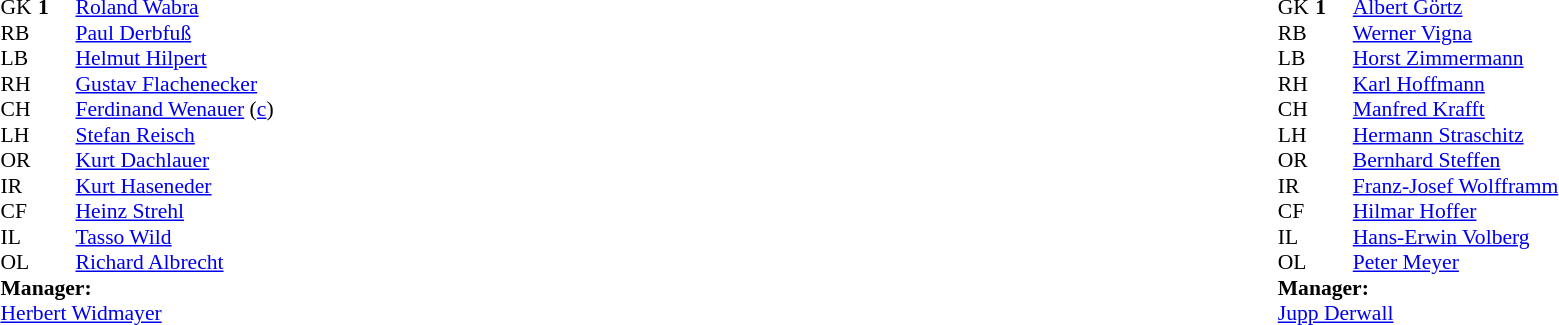<table width="100%">
<tr>
<td valign="top" width="40%"><br><table style="font-size:90%" cellspacing="0" cellpadding="0">
<tr>
<th width=25></th>
<th width=25></th>
</tr>
<tr>
<td>GK</td>
<td><strong>1</strong></td>
<td> <a href='#'>Roland Wabra</a></td>
</tr>
<tr>
<td>RB</td>
<td></td>
<td> <a href='#'>Paul Derbfuß</a></td>
</tr>
<tr>
<td>LB</td>
<td></td>
<td> <a href='#'>Helmut Hilpert</a></td>
</tr>
<tr>
<td>RH</td>
<td></td>
<td> <a href='#'>Gustav Flachenecker</a></td>
</tr>
<tr>
<td>CH</td>
<td></td>
<td> <a href='#'>Ferdinand Wenauer</a> (<a href='#'>c</a>)</td>
</tr>
<tr>
<td>LH</td>
<td></td>
<td> <a href='#'>Stefan Reisch</a></td>
</tr>
<tr>
<td>OR</td>
<td></td>
<td> <a href='#'>Kurt Dachlauer</a></td>
</tr>
<tr>
<td>IR</td>
<td></td>
<td> <a href='#'>Kurt Haseneder</a></td>
</tr>
<tr>
<td>CF</td>
<td></td>
<td> <a href='#'>Heinz Strehl</a></td>
</tr>
<tr>
<td>IL</td>
<td></td>
<td> <a href='#'>Tasso Wild</a></td>
</tr>
<tr>
<td>OL</td>
<td></td>
<td> <a href='#'>Richard Albrecht</a></td>
</tr>
<tr>
<td colspan=3><strong>Manager:</strong></td>
</tr>
<tr>
<td colspan=3> <a href='#'>Herbert Widmayer</a></td>
</tr>
</table>
</td>
<td valign="top"></td>
<td valign="top" width="50%"><br><table style="font-size:90%; margin:auto" cellspacing="0" cellpadding="0">
<tr>
<th width=25></th>
<th width=25></th>
</tr>
<tr>
<td>GK</td>
<td><strong>1</strong></td>
<td> <a href='#'>Albert Görtz</a></td>
</tr>
<tr>
<td>RB</td>
<td></td>
<td> <a href='#'>Werner Vigna</a></td>
</tr>
<tr>
<td>LB</td>
<td></td>
<td> <a href='#'>Horst Zimmermann</a></td>
</tr>
<tr>
<td>RH</td>
<td></td>
<td> <a href='#'>Karl Hoffmann</a></td>
</tr>
<tr>
<td>CH</td>
<td></td>
<td> <a href='#'>Manfred Krafft</a></td>
</tr>
<tr>
<td>LH</td>
<td></td>
<td> <a href='#'>Hermann Straschitz</a></td>
</tr>
<tr>
<td>OR</td>
<td></td>
<td> <a href='#'>Bernhard Steffen</a></td>
</tr>
<tr>
<td>IR</td>
<td></td>
<td> <a href='#'>Franz-Josef Wolfframm</a></td>
</tr>
<tr>
<td>CF</td>
<td></td>
<td> <a href='#'>Hilmar Hoffer</a></td>
</tr>
<tr>
<td>IL</td>
<td></td>
<td> <a href='#'>Hans-Erwin Volberg</a></td>
</tr>
<tr>
<td>OL</td>
<td></td>
<td> <a href='#'>Peter Meyer</a></td>
</tr>
<tr>
<td colspan=3><strong>Manager:</strong></td>
</tr>
<tr>
<td colspan=3> <a href='#'>Jupp Derwall</a></td>
</tr>
</table>
</td>
</tr>
</table>
